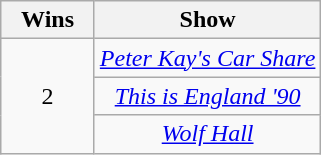<table class="wikitable floatleft" style="text-align:center;">
<tr>
<th scope="col" style="width:55px;">Wins</th>
<th scope="col" style="text-align:center;">Show</th>
</tr>
<tr>
<td scope=row rowspan=5 style="text-align:center">2</td>
<td><em><a href='#'>Peter Kay's Car Share</a></em></td>
</tr>
<tr>
<td><em><a href='#'>This is England '90</a></em></td>
</tr>
<tr>
<td><em><a href='#'>Wolf Hall</a></em></td>
</tr>
</table>
